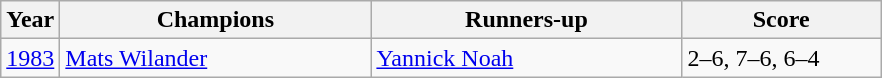<table class="wikitable">
<tr>
<th>Year</th>
<th width="200">Champions</th>
<th width="200">Runners-up</th>
<th width="125">Score</th>
</tr>
<tr>
<td><a href='#'>1983</a></td>
<td> <a href='#'>Mats Wilander</a></td>
<td> <a href='#'>Yannick Noah</a></td>
<td>2–6, 7–6, 6–4</td>
</tr>
</table>
